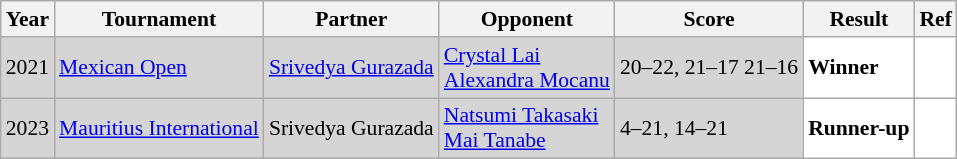<table class="sortable wikitable" style="font-size: 90%;">
<tr>
<th>Year</th>
<th>Tournament</th>
<th>Partner</th>
<th>Opponent</th>
<th>Score</th>
<th>Result</th>
<th>Ref</th>
</tr>
<tr style="background:#D5D5D5">
<td style="text-align:center">2021</td>
<td align="left"><a href='#'>Mexican Open</a></td>
<td align="left"> <a href='#'>Srivedya Gurazada</a></td>
<td align="left"> <a href='#'>Crystal Lai</a><br> <a href='#'>Alexandra Mocanu</a></td>
<td align="left">20–22, 21–17 21–16</td>
<td style="text-align:left; background:white"> <strong>Winner</strong></td>
<td style="text-align:center; background:white"></td>
</tr>
<tr style="background:#D5D5D5">
<td style="text-align:center">2023</td>
<td align="left"><a href='#'>Mauritius International</a></td>
<td align="left"> Srivedya Gurazada</td>
<td align="left"> <a href='#'>Natsumi Takasaki</a><br> <a href='#'>Mai Tanabe</a></td>
<td align="left">4–21, 14–21</td>
<td style="text-align:left; background:white"> <strong>Runner-up</strong></td>
<td style="text-align:center; background:white"></td>
</tr>
</table>
